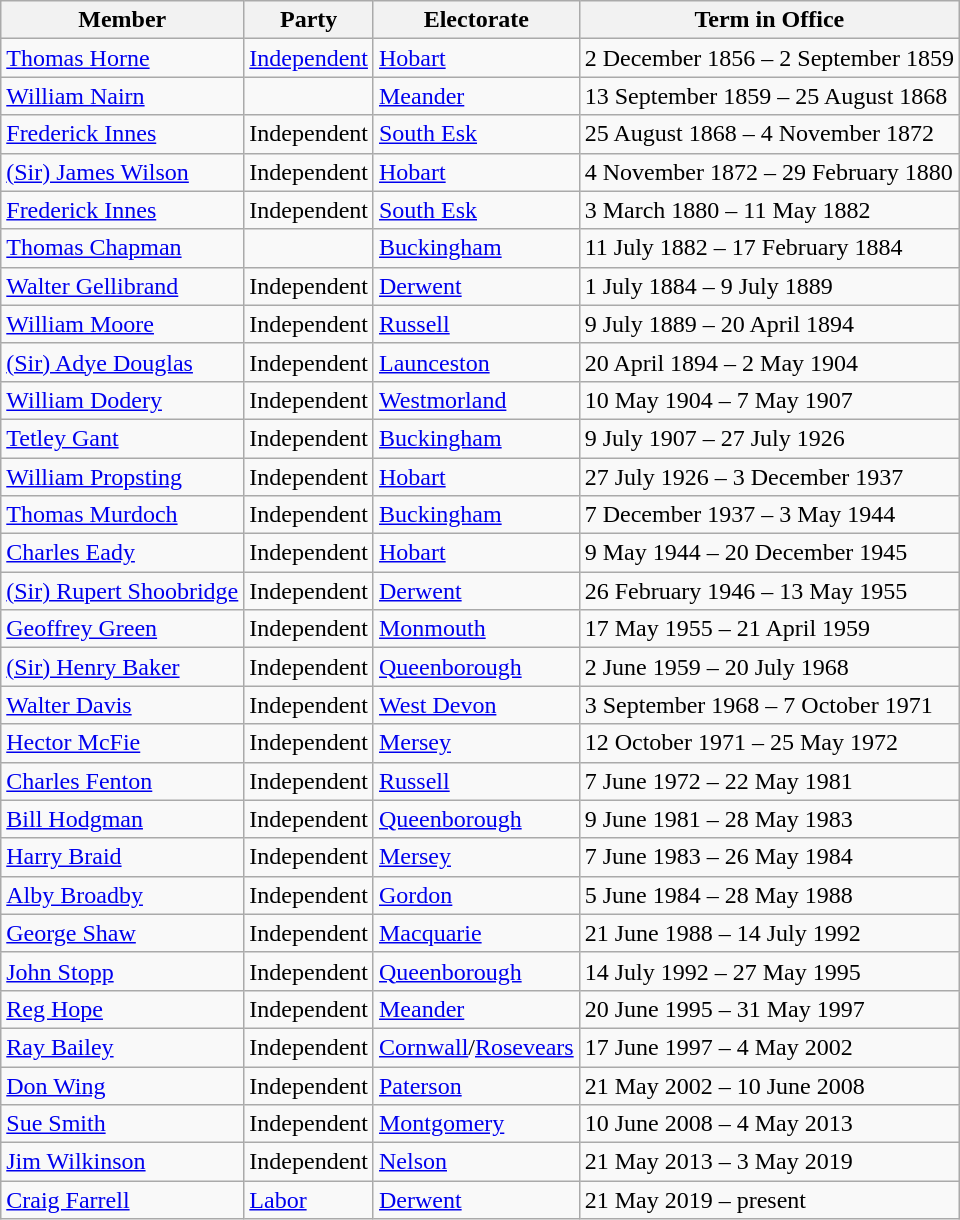<table class="wikitable">
<tr>
<th>Member</th>
<th>Party</th>
<th>Electorate</th>
<th>Term in Office</th>
</tr>
<tr>
<td><a href='#'>Thomas Horne</a></td>
<td><a href='#'>Independent</a></td>
<td><a href='#'>Hobart</a></td>
<td>2 December 1856 – 2 September 1859</td>
</tr>
<tr>
<td><a href='#'>William Nairn</a></td>
<td></td>
<td><a href='#'>Meander</a></td>
<td>13 September 1859 – 25 August 1868</td>
</tr>
<tr>
<td><a href='#'>Frederick Innes</a></td>
<td>Independent</td>
<td><a href='#'>South Esk</a></td>
<td>25 August 1868 – 4 November 1872</td>
</tr>
<tr>
<td><a href='#'>(Sir) James Wilson</a></td>
<td>Independent</td>
<td><a href='#'>Hobart</a></td>
<td>4 November 1872 – 29 February 1880</td>
</tr>
<tr>
<td><a href='#'>Frederick Innes</a></td>
<td>Independent</td>
<td><a href='#'>South Esk</a></td>
<td>3 March 1880 – 11 May 1882</td>
</tr>
<tr>
<td><a href='#'>Thomas Chapman</a></td>
<td></td>
<td><a href='#'>Buckingham</a></td>
<td>11 July 1882 – 17 February 1884</td>
</tr>
<tr>
<td><a href='#'>Walter Gellibrand</a></td>
<td>Independent</td>
<td><a href='#'>Derwent</a></td>
<td>1 July 1884 – 9 July 1889</td>
</tr>
<tr>
<td><a href='#'>William Moore</a></td>
<td>Independent</td>
<td><a href='#'>Russell</a></td>
<td>9 July 1889 – 20 April 1894</td>
</tr>
<tr>
<td><a href='#'>(Sir) Adye Douglas</a></td>
<td>Independent</td>
<td><a href='#'>Launceston</a></td>
<td>20 April 1894 – 2 May 1904</td>
</tr>
<tr>
<td><a href='#'>William Dodery</a></td>
<td>Independent</td>
<td><a href='#'>Westmorland</a></td>
<td>10 May 1904 – 7 May 1907</td>
</tr>
<tr>
<td><a href='#'>Tetley Gant</a></td>
<td>Independent</td>
<td><a href='#'>Buckingham</a></td>
<td>9 July 1907 – 27 July 1926</td>
</tr>
<tr>
<td><a href='#'>William Propsting</a></td>
<td>Independent</td>
<td><a href='#'>Hobart</a></td>
<td>27 July 1926 – 3 December 1937</td>
</tr>
<tr>
<td><a href='#'>Thomas Murdoch</a></td>
<td>Independent</td>
<td><a href='#'>Buckingham</a></td>
<td>7 December 1937 – 3 May 1944</td>
</tr>
<tr>
<td><a href='#'>Charles Eady</a></td>
<td>Independent</td>
<td><a href='#'>Hobart</a></td>
<td>9 May 1944 – 20 December 1945</td>
</tr>
<tr>
<td><a href='#'>(Sir) Rupert Shoobridge</a></td>
<td>Independent</td>
<td><a href='#'>Derwent</a></td>
<td>26 February 1946 – 13 May 1955</td>
</tr>
<tr>
<td><a href='#'>Geoffrey Green</a></td>
<td>Independent</td>
<td><a href='#'>Monmouth</a></td>
<td>17 May 1955 – 21 April 1959</td>
</tr>
<tr>
<td><a href='#'>(Sir) Henry Baker</a></td>
<td>Independent</td>
<td><a href='#'>Queenborough</a></td>
<td>2 June 1959 – 20 July 1968</td>
</tr>
<tr>
<td><a href='#'>Walter Davis</a></td>
<td>Independent</td>
<td><a href='#'>West Devon</a></td>
<td>3 September 1968 – 7 October 1971</td>
</tr>
<tr>
<td><a href='#'>Hector McFie</a></td>
<td>Independent</td>
<td><a href='#'>Mersey</a></td>
<td>12 October 1971 – 25 May 1972</td>
</tr>
<tr>
<td><a href='#'>Charles Fenton</a></td>
<td>Independent</td>
<td><a href='#'>Russell</a></td>
<td>7 June 1972 – 22 May 1981</td>
</tr>
<tr>
<td><a href='#'>Bill Hodgman</a></td>
<td>Independent</td>
<td><a href='#'>Queenborough</a></td>
<td>9 June 1981 – 28 May 1983</td>
</tr>
<tr>
<td><a href='#'>Harry Braid</a></td>
<td>Independent</td>
<td><a href='#'>Mersey</a></td>
<td>7 June 1983 – 26 May 1984</td>
</tr>
<tr>
<td><a href='#'>Alby Broadby</a></td>
<td>Independent</td>
<td><a href='#'>Gordon</a></td>
<td>5 June 1984 – 28 May 1988</td>
</tr>
<tr>
<td><a href='#'>George Shaw</a></td>
<td>Independent</td>
<td><a href='#'>Macquarie</a></td>
<td>21 June 1988 – 14 July 1992</td>
</tr>
<tr>
<td><a href='#'>John Stopp</a></td>
<td>Independent</td>
<td><a href='#'>Queenborough</a></td>
<td>14 July 1992 – 27 May 1995</td>
</tr>
<tr>
<td><a href='#'>Reg Hope</a></td>
<td>Independent</td>
<td><a href='#'>Meander</a></td>
<td>20 June 1995 – 31 May 1997</td>
</tr>
<tr>
<td><a href='#'>Ray Bailey</a></td>
<td>Independent</td>
<td><a href='#'>Cornwall</a>/<a href='#'>Rosevears</a></td>
<td>17 June 1997 – 4 May 2002</td>
</tr>
<tr>
<td><a href='#'>Don Wing</a></td>
<td>Independent</td>
<td><a href='#'>Paterson</a></td>
<td>21 May 2002 – 10 June 2008</td>
</tr>
<tr>
<td><a href='#'>Sue Smith</a></td>
<td>Independent</td>
<td><a href='#'>Montgomery</a></td>
<td>10 June 2008 – 4 May 2013</td>
</tr>
<tr>
<td><a href='#'>Jim Wilkinson</a></td>
<td>Independent</td>
<td><a href='#'>Nelson</a></td>
<td>21 May 2013 – 3 May 2019</td>
</tr>
<tr>
<td><a href='#'>Craig Farrell</a></td>
<td><a href='#'>Labor</a></td>
<td><a href='#'>Derwent</a></td>
<td>21 May 2019 – present</td>
</tr>
</table>
